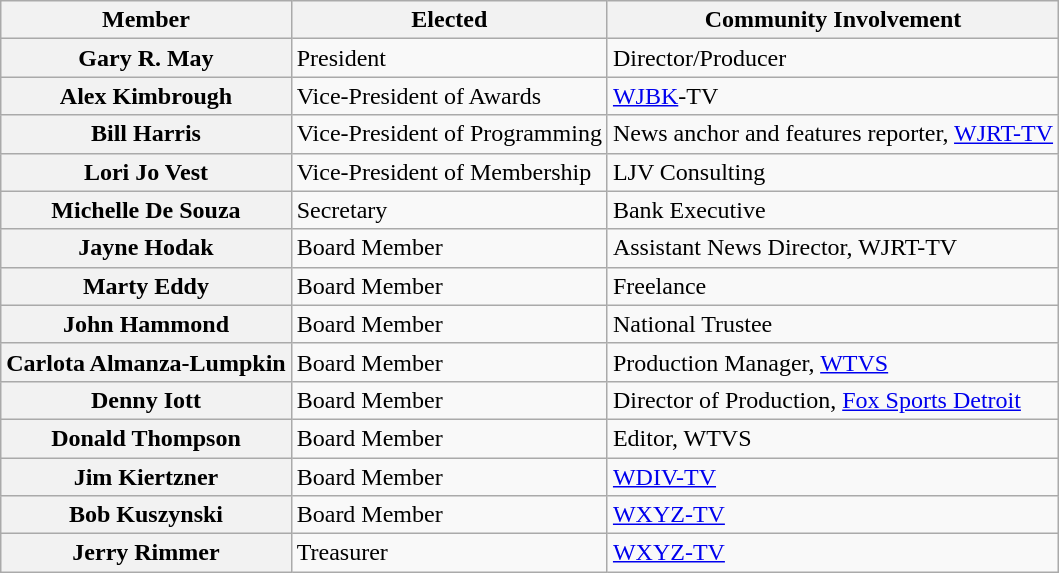<table class="wikitable">
<tr>
<th scope="col">Member</th>
<th scope="col">Elected</th>
<th scope="col">Community Involvement</th>
</tr>
<tr>
<th scope="row">Gary R. May</th>
<td>President</td>
<td>Director/Producer</td>
</tr>
<tr>
<th scope="row">Alex Kimbrough</th>
<td>Vice-President of Awards</td>
<td><a href='#'>WJBK</a>-TV</td>
</tr>
<tr>
<th scope="row">Bill Harris</th>
<td>Vice-President of Programming</td>
<td>News anchor and features reporter, <a href='#'>WJRT-TV</a></td>
</tr>
<tr>
<th scope="row">Lori Jo Vest</th>
<td>Vice-President of Membership</td>
<td>LJV Consulting</td>
</tr>
<tr>
<th scope="row">Michelle De Souza</th>
<td>Secretary</td>
<td>Bank Executive</td>
</tr>
<tr>
<th scope="row">Jayne Hodak</th>
<td>Board Member</td>
<td>Assistant News Director, WJRT-TV</td>
</tr>
<tr>
<th scope="row">Marty Eddy</th>
<td>Board Member</td>
<td>Freelance</td>
</tr>
<tr>
<th scope="row">John Hammond</th>
<td>Board Member</td>
<td>National Trustee</td>
</tr>
<tr>
<th scope="row">Carlota Almanza-Lumpkin</th>
<td>Board Member</td>
<td>Production Manager, <a href='#'>WTVS</a></td>
</tr>
<tr>
<th scope="row">Denny Iott</th>
<td>Board Member</td>
<td>Director of Production, <a href='#'>Fox Sports Detroit</a></td>
</tr>
<tr>
<th scope="row">Donald Thompson</th>
<td>Board Member</td>
<td>Editor, WTVS</td>
</tr>
<tr>
<th scope="row">Jim Kiertzner</th>
<td>Board Member</td>
<td><a href='#'>WDIV-TV</a></td>
</tr>
<tr>
<th scope="row">Bob Kuszynski</th>
<td>Board Member</td>
<td><a href='#'>WXYZ-TV</a></td>
</tr>
<tr>
<th scope="row">Jerry Rimmer</th>
<td>Treasurer</td>
<td><a href='#'>WXYZ-TV</a></td>
</tr>
</table>
